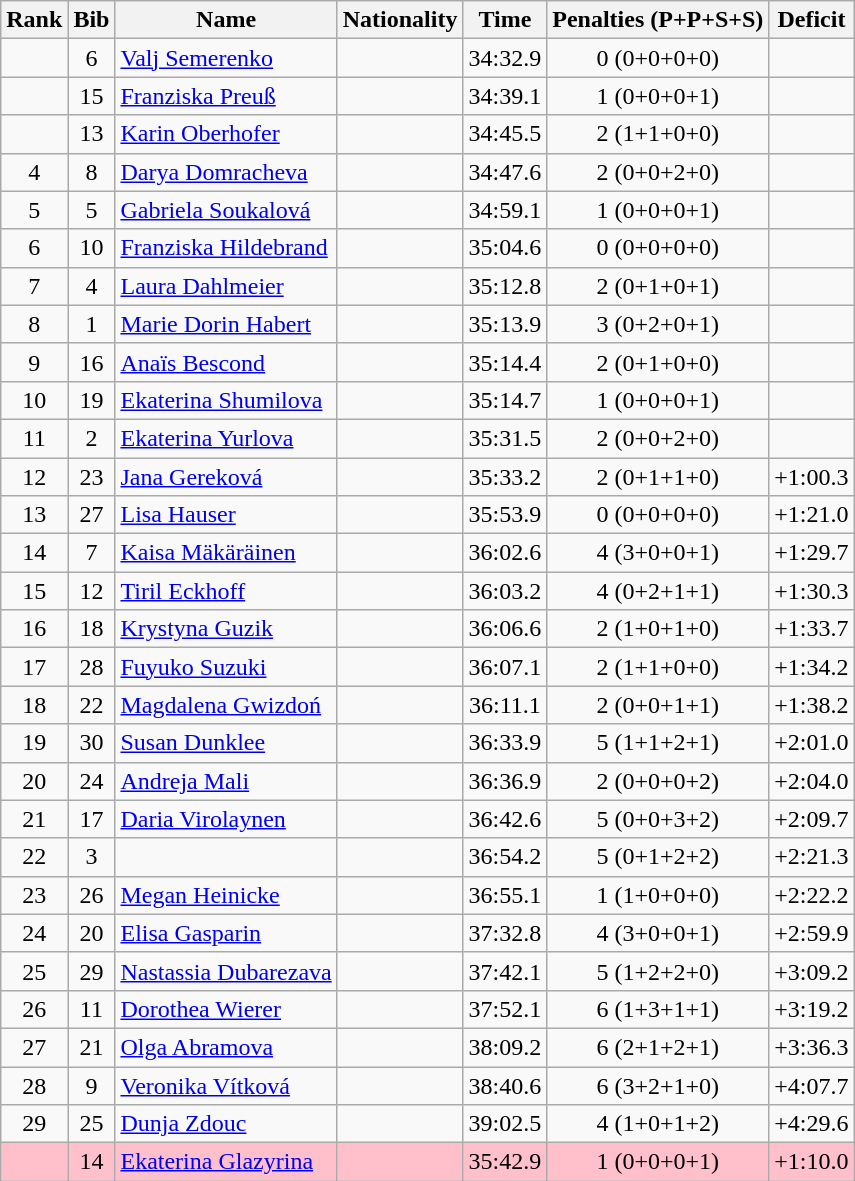<table class="wikitable sortable" style="text-align:center">
<tr>
<th data-sort-type=number>Rank</th>
<th>Bib</th>
<th>Name</th>
<th>Nationality</th>
<th>Time</th>
<th>Penalties (P+P+S+S)</th>
<th>Deficit</th>
</tr>
<tr>
<td></td>
<td>6</td>
<td align=left><a href='#'>Valj Semerenko</a></td>
<td align=left></td>
<td>34:32.9</td>
<td>0 (0+0+0+0)</td>
<td></td>
</tr>
<tr>
<td></td>
<td>15</td>
<td align=left><a href='#'>Franziska Preuß</a></td>
<td align=left></td>
<td>34:39.1</td>
<td>1 (0+0+0+1)</td>
<td></td>
</tr>
<tr>
<td></td>
<td>13</td>
<td align=left><a href='#'>Karin Oberhofer</a></td>
<td align=left></td>
<td>34:45.5</td>
<td>2 (1+1+0+0)</td>
<td></td>
</tr>
<tr>
<td>4</td>
<td>8</td>
<td align=left><a href='#'>Darya Domracheva</a></td>
<td align=left></td>
<td>34:47.6</td>
<td>2 (0+0+2+0)</td>
<td></td>
</tr>
<tr>
<td>5</td>
<td>5</td>
<td align=left><a href='#'>Gabriela Soukalová</a></td>
<td align=left></td>
<td>34:59.1</td>
<td>1 (0+0+0+1)</td>
<td></td>
</tr>
<tr>
<td>6</td>
<td>10</td>
<td align=left><a href='#'>Franziska Hildebrand</a></td>
<td align=left></td>
<td>35:04.6</td>
<td>0 (0+0+0+0)</td>
<td></td>
</tr>
<tr>
<td>7</td>
<td>4</td>
<td align=left><a href='#'>Laura Dahlmeier</a></td>
<td align=left></td>
<td>35:12.8</td>
<td>2 (0+1+0+1)</td>
<td></td>
</tr>
<tr>
<td>8</td>
<td>1</td>
<td align=left><a href='#'>Marie Dorin Habert</a></td>
<td align=left></td>
<td>35:13.9</td>
<td>3 (0+2+0+1)</td>
<td></td>
</tr>
<tr>
<td>9</td>
<td>16</td>
<td align=left><a href='#'>Anaïs Bescond</a></td>
<td align=left></td>
<td>35:14.4</td>
<td>2 (0+1+0+0)</td>
<td></td>
</tr>
<tr>
<td>10</td>
<td>19</td>
<td align=left><a href='#'>Ekaterina Shumilova</a></td>
<td align=left></td>
<td>35:14.7</td>
<td>1 (0+0+0+1)</td>
<td></td>
</tr>
<tr>
<td>11</td>
<td>2</td>
<td align=left><a href='#'>Ekaterina Yurlova</a></td>
<td align=left></td>
<td>35:31.5</td>
<td>2 (0+0+2+0)</td>
<td></td>
</tr>
<tr>
<td>12</td>
<td>23</td>
<td align=left><a href='#'>Jana Gereková</a></td>
<td align=left></td>
<td>35:33.2</td>
<td>2 (0+1+1+0)</td>
<td>+1:00.3</td>
</tr>
<tr>
<td>13</td>
<td>27</td>
<td align=left><a href='#'>Lisa Hauser</a></td>
<td align=left></td>
<td>35:53.9</td>
<td>0 (0+0+0+0)</td>
<td>+1:21.0</td>
</tr>
<tr>
<td>14</td>
<td>7</td>
<td align=left><a href='#'>Kaisa Mäkäräinen</a></td>
<td align=left></td>
<td>36:02.6</td>
<td>4 (3+0+0+1)</td>
<td>+1:29.7</td>
</tr>
<tr>
<td>15</td>
<td>12</td>
<td align=left><a href='#'>Tiril Eckhoff</a></td>
<td align=left></td>
<td>36:03.2</td>
<td>4 (0+2+1+1)</td>
<td>+1:30.3</td>
</tr>
<tr>
<td>16</td>
<td>18</td>
<td align=left><a href='#'>Krystyna Guzik</a></td>
<td align=left></td>
<td>36:06.6</td>
<td>2 (1+0+1+0)</td>
<td>+1:33.7</td>
</tr>
<tr>
<td>17</td>
<td>28</td>
<td align=left><a href='#'>Fuyuko Suzuki</a></td>
<td align=left></td>
<td>36:07.1</td>
<td>2 (1+1+0+0)</td>
<td>+1:34.2</td>
</tr>
<tr>
<td>18</td>
<td>22</td>
<td align=left><a href='#'>Magdalena Gwizdoń</a></td>
<td align=left></td>
<td>36:11.1</td>
<td>2 (0+0+1+1)</td>
<td>+1:38.2</td>
</tr>
<tr>
<td>19</td>
<td>30</td>
<td align=left><a href='#'>Susan Dunklee</a></td>
<td align=left></td>
<td>36:33.9</td>
<td>5 (1+1+2+1)</td>
<td>+2:01.0</td>
</tr>
<tr>
<td>20</td>
<td>24</td>
<td align=left><a href='#'>Andreja Mali</a></td>
<td align=left></td>
<td>36:36.9</td>
<td>2 (0+0+0+2)</td>
<td>+2:04.0</td>
</tr>
<tr>
<td>21</td>
<td>17</td>
<td align=left><a href='#'>Daria Virolaynen</a></td>
<td align=left></td>
<td>36:42.6</td>
<td>5 (0+0+3+2)</td>
<td>+2:09.7</td>
</tr>
<tr>
<td>22</td>
<td>3</td>
<td align=left></td>
<td align=left></td>
<td>36:54.2</td>
<td>5 (0+1+2+2)</td>
<td>+2:21.3</td>
</tr>
<tr>
<td>23</td>
<td>26</td>
<td align=left><a href='#'>Megan Heinicke</a></td>
<td align=left></td>
<td>36:55.1</td>
<td>1 (1+0+0+0)</td>
<td>+2:22.2</td>
</tr>
<tr>
<td>24</td>
<td>20</td>
<td align=left><a href='#'>Elisa Gasparin</a></td>
<td align=left></td>
<td>37:32.8</td>
<td>4 (3+0+0+1)</td>
<td>+2:59.9</td>
</tr>
<tr>
<td>25</td>
<td>29</td>
<td align=left><a href='#'>Nastassia Dubarezava</a></td>
<td align=left></td>
<td>37:42.1</td>
<td>5 (1+2+2+0)</td>
<td>+3:09.2</td>
</tr>
<tr>
<td>26</td>
<td>11</td>
<td align=left><a href='#'>Dorothea Wierer</a></td>
<td align=left></td>
<td>37:52.1</td>
<td>6 (1+3+1+1)</td>
<td>+3:19.2</td>
</tr>
<tr>
<td>27</td>
<td>21</td>
<td align=left><a href='#'>Olga Abramova</a></td>
<td align=left></td>
<td>38:09.2</td>
<td>6 (2+1+2+1)</td>
<td>+3:36.3</td>
</tr>
<tr>
<td>28</td>
<td>9</td>
<td align=left><a href='#'>Veronika Vítková</a></td>
<td align=left></td>
<td>38:40.6</td>
<td>6 (3+2+1+0)</td>
<td>+4:07.7</td>
</tr>
<tr>
<td>29</td>
<td>25</td>
<td align=left><a href='#'>Dunja Zdouc</a></td>
<td align=left></td>
<td>39:02.5</td>
<td>4 (1+0+1+2)</td>
<td>+4:29.6</td>
</tr>
<tr bgcolor=pink>
<td></td>
<td>14</td>
<td align=left><a href='#'>Ekaterina Glazyrina</a></td>
<td align=left></td>
<td>35:42.9</td>
<td>1 (0+0+0+1)</td>
<td>+1:10.0</td>
</tr>
</table>
